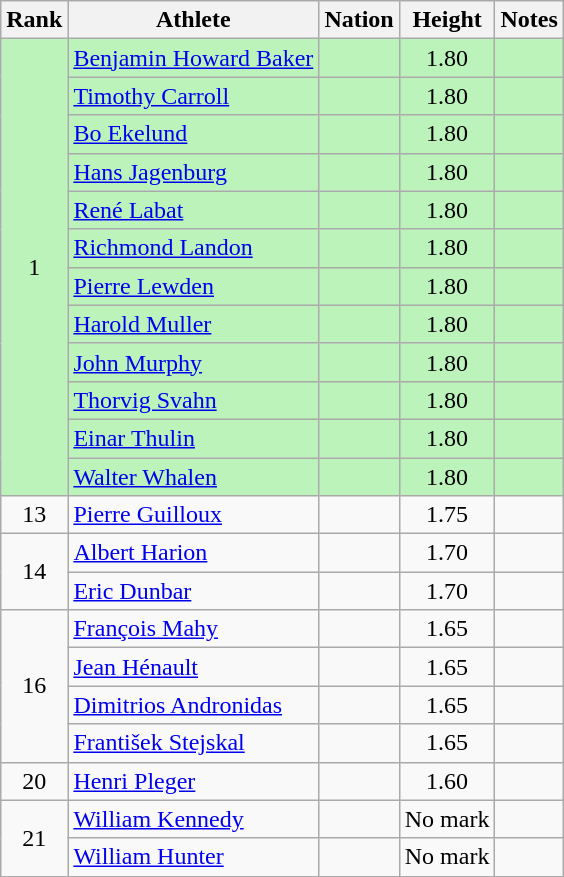<table class="wikitable sortable" style="text-align:center">
<tr>
<th>Rank</th>
<th>Athlete</th>
<th>Nation</th>
<th>Height</th>
<th>Notes</th>
</tr>
<tr bgcolor=bbf3bb>
<td rowspan=12>1</td>
<td align=left><a href='#'>Benjamin Howard Baker</a></td>
<td align=left></td>
<td>1.80</td>
<td></td>
</tr>
<tr bgcolor=bbf3bb>
<td align=left><a href='#'>Timothy Carroll</a></td>
<td align=left></td>
<td>1.80</td>
<td></td>
</tr>
<tr bgcolor=bbf3bb>
<td align=left><a href='#'>Bo Ekelund</a></td>
<td align=left></td>
<td>1.80</td>
<td></td>
</tr>
<tr bgcolor=bbf3bb>
<td align=left><a href='#'>Hans Jagenburg</a></td>
<td align=left></td>
<td>1.80</td>
<td></td>
</tr>
<tr bgcolor=bbf3bb>
<td align=left><a href='#'>René Labat</a></td>
<td align=left></td>
<td>1.80</td>
<td></td>
</tr>
<tr bgcolor=bbf3bb>
<td align=left><a href='#'>Richmond Landon</a></td>
<td align=left></td>
<td>1.80</td>
<td></td>
</tr>
<tr bgcolor=bbf3bb>
<td align=left><a href='#'>Pierre Lewden</a></td>
<td align=left></td>
<td>1.80</td>
<td></td>
</tr>
<tr bgcolor=bbf3bb>
<td align=left><a href='#'>Harold Muller</a></td>
<td align=left></td>
<td>1.80</td>
<td></td>
</tr>
<tr bgcolor=bbf3bb>
<td align=left><a href='#'>John Murphy</a></td>
<td align=left></td>
<td>1.80</td>
<td></td>
</tr>
<tr bgcolor=bbf3bb>
<td align=left><a href='#'>Thorvig Svahn</a></td>
<td align=left></td>
<td>1.80</td>
<td></td>
</tr>
<tr bgcolor=bbf3bb>
<td align=left><a href='#'>Einar Thulin</a></td>
<td align=left></td>
<td>1.80</td>
<td></td>
</tr>
<tr bgcolor=bbf3bb>
<td align=left><a href='#'>Walter Whalen</a></td>
<td align=left></td>
<td>1.80</td>
<td></td>
</tr>
<tr>
<td>13</td>
<td align=left><a href='#'>Pierre Guilloux</a></td>
<td align=left></td>
<td>1.75</td>
<td></td>
</tr>
<tr>
<td rowspan=2>14</td>
<td align=left><a href='#'>Albert Harion</a></td>
<td align=left></td>
<td>1.70</td>
<td></td>
</tr>
<tr>
<td align=left><a href='#'>Eric Dunbar</a></td>
<td align=left></td>
<td>1.70</td>
<td></td>
</tr>
<tr>
<td rowspan=4>16</td>
<td align=left><a href='#'>François Mahy</a></td>
<td align=left></td>
<td>1.65</td>
<td></td>
</tr>
<tr>
<td align=left><a href='#'>Jean Hénault</a></td>
<td align=left></td>
<td>1.65</td>
<td></td>
</tr>
<tr>
<td align=left><a href='#'>Dimitrios Andronidas</a></td>
<td align=left></td>
<td>1.65</td>
<td></td>
</tr>
<tr>
<td align=left><a href='#'>František Stejskal</a></td>
<td align=left></td>
<td>1.65</td>
<td></td>
</tr>
<tr>
<td>20</td>
<td align=left><a href='#'>Henri Pleger</a></td>
<td align=left></td>
<td>1.60</td>
<td></td>
</tr>
<tr>
<td rowspan=2>21</td>
<td align=left><a href='#'>William Kennedy</a></td>
<td align=left></td>
<td data-sort-value=1.00>No mark</td>
<td></td>
</tr>
<tr>
<td align=left><a href='#'>William Hunter</a></td>
<td align=left></td>
<td data-sort-value=1.00>No mark</td>
<td></td>
</tr>
</table>
